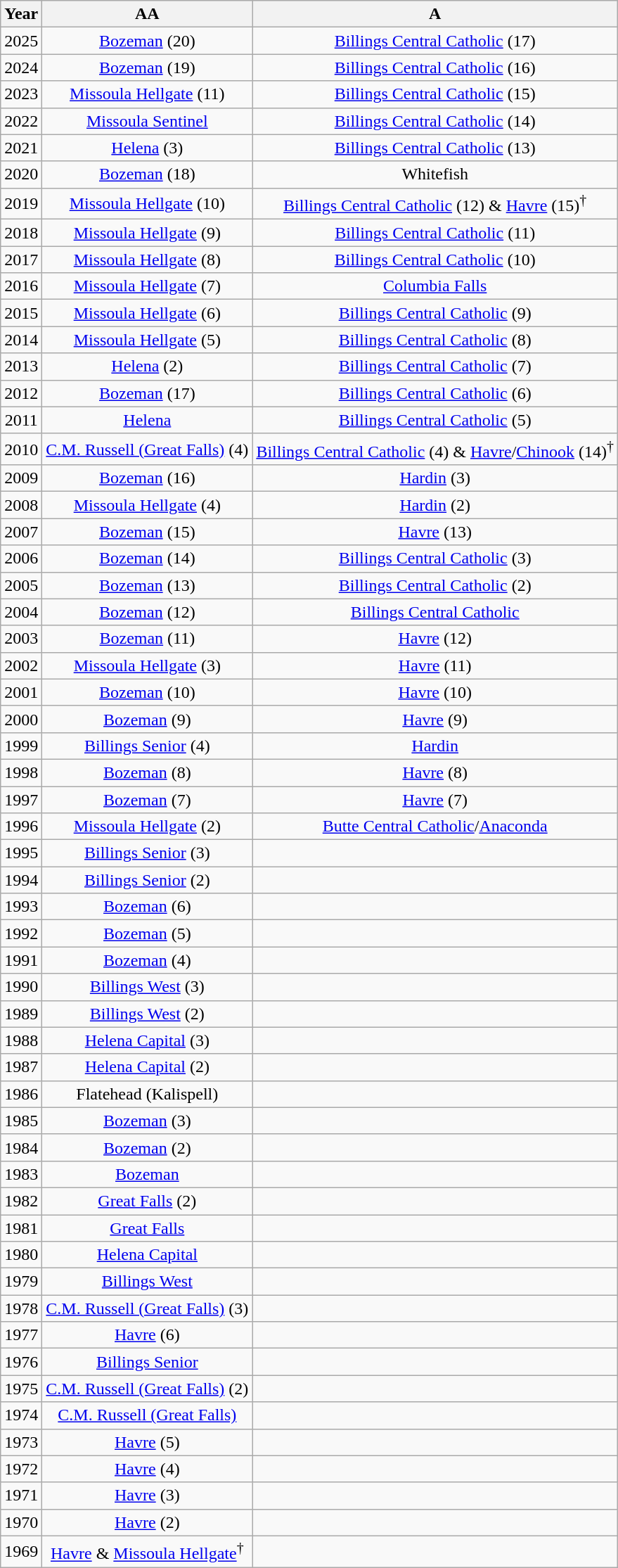<table class="wikitable" style="text-align:center">
<tr>
<th>Year</th>
<th>AA</th>
<th>A</th>
</tr>
<tr>
<td>2025</td>
<td><a href='#'>Bozeman</a> (20)</td>
<td><a href='#'>Billings Central Catholic</a> (17)</td>
</tr>
<tr>
<td>2024</td>
<td><a href='#'>Bozeman</a> (19)</td>
<td><a href='#'>Billings Central Catholic</a> (16)</td>
</tr>
<tr>
<td>2023</td>
<td><a href='#'>Missoula Hellgate</a> (11)</td>
<td><a href='#'>Billings Central Catholic</a> (15)</td>
</tr>
<tr>
<td>2022</td>
<td><a href='#'>Missoula Sentinel</a></td>
<td><a href='#'>Billings Central Catholic</a> (14)</td>
</tr>
<tr>
<td>2021</td>
<td><a href='#'>Helena</a> (3)</td>
<td><a href='#'>Billings Central Catholic</a> (13)</td>
</tr>
<tr>
<td>2020</td>
<td><a href='#'>Bozeman</a> (18)</td>
<td>Whitefish</td>
</tr>
<tr>
<td>2019</td>
<td><a href='#'>Missoula Hellgate</a> (10)</td>
<td><a href='#'>Billings Central Catholic</a> (12) & <a href='#'>Havre</a> (15)<sup>†</sup></td>
</tr>
<tr>
<td>2018</td>
<td><a href='#'>Missoula Hellgate</a> (9)</td>
<td><a href='#'>Billings Central Catholic</a> (11)</td>
</tr>
<tr>
<td>2017</td>
<td><a href='#'>Missoula Hellgate</a> (8)</td>
<td><a href='#'>Billings Central Catholic</a> (10)</td>
</tr>
<tr>
<td>2016</td>
<td><a href='#'>Missoula Hellgate</a> (7)</td>
<td><a href='#'>Columbia Falls</a></td>
</tr>
<tr>
<td>2015</td>
<td><a href='#'>Missoula Hellgate</a> (6)</td>
<td><a href='#'>Billings Central Catholic</a> (9)</td>
</tr>
<tr>
<td>2014</td>
<td><a href='#'>Missoula Hellgate</a> (5)</td>
<td><a href='#'>Billings Central Catholic</a> (8)</td>
</tr>
<tr>
<td>2013</td>
<td><a href='#'>Helena</a> (2)</td>
<td><a href='#'>Billings Central Catholic</a> (7)</td>
</tr>
<tr>
<td>2012</td>
<td><a href='#'>Bozeman</a> (17)</td>
<td><a href='#'>Billings Central Catholic</a> (6)</td>
</tr>
<tr>
<td>2011</td>
<td><a href='#'>Helena</a></td>
<td><a href='#'>Billings Central Catholic</a> (5)</td>
</tr>
<tr>
<td>2010</td>
<td><a href='#'>C.M. Russell (Great Falls)</a> (4)</td>
<td><a href='#'>Billings Central Catholic</a> (4) & <a href='#'>Havre</a>/<a href='#'>Chinook</a> (14)<sup>†</sup></td>
</tr>
<tr>
<td>2009</td>
<td><a href='#'>Bozeman</a> (16)</td>
<td><a href='#'>Hardin</a> (3)</td>
</tr>
<tr>
<td>2008</td>
<td><a href='#'>Missoula Hellgate</a> (4)</td>
<td><a href='#'>Hardin</a> (2)</td>
</tr>
<tr>
<td>2007</td>
<td><a href='#'>Bozeman</a> (15)</td>
<td><a href='#'>Havre</a> (13)</td>
</tr>
<tr>
<td>2006</td>
<td><a href='#'>Bozeman</a> (14)</td>
<td><a href='#'>Billings Central Catholic</a> (3)</td>
</tr>
<tr>
<td>2005</td>
<td><a href='#'>Bozeman</a> (13)</td>
<td><a href='#'>Billings Central Catholic</a> (2)</td>
</tr>
<tr>
<td>2004</td>
<td><a href='#'>Bozeman</a> (12)</td>
<td><a href='#'>Billings Central Catholic</a></td>
</tr>
<tr>
<td>2003</td>
<td><a href='#'>Bozeman</a> (11)</td>
<td><a href='#'>Havre</a> (12)</td>
</tr>
<tr>
<td>2002</td>
<td><a href='#'>Missoula Hellgate</a> (3)</td>
<td><a href='#'>Havre</a> (11)</td>
</tr>
<tr>
<td>2001</td>
<td><a href='#'>Bozeman</a> (10)</td>
<td><a href='#'>Havre</a> (10)</td>
</tr>
<tr>
<td>2000</td>
<td><a href='#'>Bozeman</a> (9)</td>
<td><a href='#'>Havre</a> (9)</td>
</tr>
<tr>
<td>1999</td>
<td><a href='#'>Billings Senior</a> (4)</td>
<td><a href='#'>Hardin</a></td>
</tr>
<tr>
<td>1998</td>
<td><a href='#'>Bozeman</a> (8)</td>
<td><a href='#'>Havre</a> (8)</td>
</tr>
<tr>
<td>1997</td>
<td><a href='#'>Bozeman</a> (7)</td>
<td><a href='#'>Havre</a> (7)</td>
</tr>
<tr>
<td>1996</td>
<td><a href='#'>Missoula Hellgate</a> (2)</td>
<td><a href='#'>Butte Central Catholic</a>/<a href='#'>Anaconda</a></td>
</tr>
<tr>
<td>1995</td>
<td><a href='#'>Billings Senior</a> (3)</td>
<td></td>
</tr>
<tr>
<td>1994</td>
<td><a href='#'>Billings Senior</a> (2)</td>
<td></td>
</tr>
<tr>
<td>1993</td>
<td><a href='#'>Bozeman</a> (6)</td>
<td></td>
</tr>
<tr>
<td>1992</td>
<td><a href='#'>Bozeman</a> (5)</td>
<td></td>
</tr>
<tr>
<td>1991</td>
<td><a href='#'>Bozeman</a> (4)</td>
<td></td>
</tr>
<tr>
<td>1990</td>
<td><a href='#'>Billings West</a> (3)</td>
<td></td>
</tr>
<tr>
<td>1989</td>
<td><a href='#'>Billings West</a> (2)</td>
<td></td>
</tr>
<tr>
<td>1988</td>
<td><a href='#'>Helena Capital</a> (3)</td>
<td></td>
</tr>
<tr>
<td>1987</td>
<td><a href='#'>Helena Capital</a> (2)</td>
<td></td>
</tr>
<tr>
<td>1986</td>
<td>Flatehead (Kalispell)</td>
<td></td>
</tr>
<tr>
<td>1985</td>
<td><a href='#'>Bozeman</a> (3)</td>
<td></td>
</tr>
<tr>
<td>1984</td>
<td><a href='#'>Bozeman</a> (2)</td>
<td></td>
</tr>
<tr>
<td>1983</td>
<td><a href='#'>Bozeman</a></td>
<td></td>
</tr>
<tr>
<td>1982</td>
<td><a href='#'>Great Falls</a> (2)</td>
<td></td>
</tr>
<tr>
<td>1981</td>
<td><a href='#'>Great Falls</a></td>
<td></td>
</tr>
<tr>
<td>1980</td>
<td><a href='#'>Helena Capital</a></td>
<td></td>
</tr>
<tr>
<td>1979</td>
<td><a href='#'>Billings West</a></td>
<td></td>
</tr>
<tr>
<td>1978</td>
<td><a href='#'>C.M. Russell (Great Falls)</a> (3)</td>
<td></td>
</tr>
<tr>
<td>1977</td>
<td><a href='#'>Havre</a> (6)</td>
<td></td>
</tr>
<tr>
<td>1976</td>
<td><a href='#'>Billings Senior</a></td>
<td></td>
</tr>
<tr>
<td>1975</td>
<td><a href='#'>C.M. Russell (Great Falls)</a> (2)</td>
<td></td>
</tr>
<tr>
<td>1974</td>
<td><a href='#'>C.M. Russell (Great Falls)</a></td>
<td></td>
</tr>
<tr>
<td>1973</td>
<td><a href='#'>Havre</a> (5)</td>
<td></td>
</tr>
<tr>
<td>1972</td>
<td><a href='#'>Havre</a> (4)</td>
<td></td>
</tr>
<tr>
<td>1971</td>
<td><a href='#'>Havre</a> (3)</td>
<td></td>
</tr>
<tr>
<td>1970</td>
<td><a href='#'>Havre</a> (2)</td>
<td></td>
</tr>
<tr>
<td>1969</td>
<td><a href='#'>Havre</a> & <a href='#'>Missoula Hellgate</a><sup>†</sup></td>
<td></td>
</tr>
</table>
